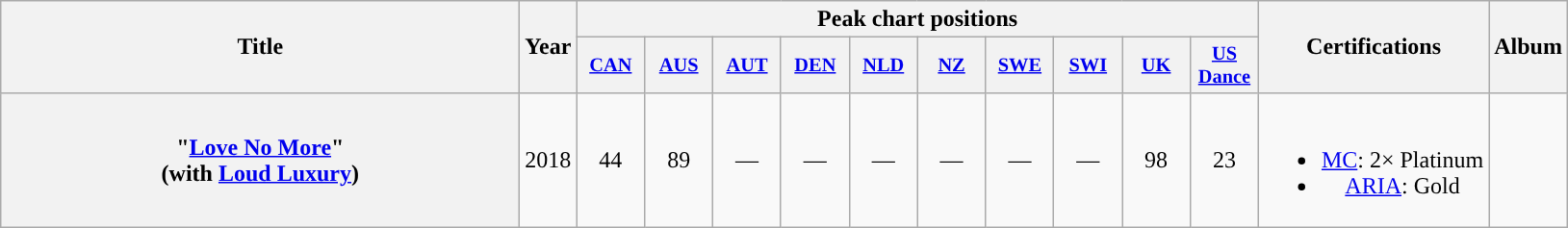<table class="wikitable plainrowheaders" style="text-align:center;">
<tr>
<th scope="col" rowspan="2" style="width:22em;">Title</th>
<th scope="col" rowspan="2" style="width:1em;">Year</th>
<th scope="col" colspan="10">Peak chart positions</th>
<th scope="col" rowspan="2">Certifications</th>
<th scope="col" rowspan="2">Album</th>
</tr>
<tr>
<th scope="col" style="width:3em;font-size:85%;"><a href='#'>CAN</a><br></th>
<th scope="col" style="width:3em;font-size:85%;"><a href='#'>AUS</a><br></th>
<th scope="col" style="width:3em;font-size:85%;"><a href='#'>AUT</a><br></th>
<th scope="col" style="width:3em;font-size:85%;"><a href='#'>DEN</a><br></th>
<th scope="col" style="width:3em;font-size:85%;"><a href='#'>NLD</a><br></th>
<th scope="col" style="width:3em;font-size:85%;"><a href='#'>NZ</a><br></th>
<th scope="col" style="width:3em;font-size:85%;"><a href='#'>SWE</a><br></th>
<th scope="col" style="width:3em;font-size:85%;"><a href='#'>SWI</a><br></th>
<th scope="col" style="width:3em;font-size:85%;"><a href='#'>UK</a><br></th>
<th scope="col" style="width:3em;font-size:85%;"><a href='#'>US<br>Dance</a><br></th>
</tr>
<tr>
<th scope="row">"<a href='#'>Love No More</a>"<br><span>(with <a href='#'>Loud Luxury</a>)</span></th>
<td>2018</td>
<td>44</td>
<td>89</td>
<td>—</td>
<td>—</td>
<td>—</td>
<td>—</td>
<td>—</td>
<td>—</td>
<td>98</td>
<td>23</td>
<td><br><ul><li><a href='#'>MC</a>: 2× Platinum</li><li><a href='#'>ARIA</a>: Gold</li></ul></td>
<td></td>
</tr>
</table>
